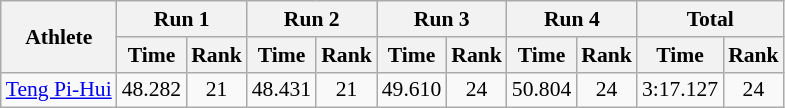<table class="wikitable" border="1" style="font-size:90%">
<tr>
<th rowspan="2">Athlete</th>
<th colspan="2">Run 1</th>
<th colspan="2">Run 2</th>
<th colspan="2">Run 3</th>
<th colspan="2">Run 4</th>
<th colspan="2">Total</th>
</tr>
<tr>
<th>Time</th>
<th>Rank</th>
<th>Time</th>
<th>Rank</th>
<th>Time</th>
<th>Rank</th>
<th>Time</th>
<th>Rank</th>
<th>Time</th>
<th>Rank</th>
</tr>
<tr>
<td><a href='#'>Teng Pi-Hui</a></td>
<td align="center">48.282</td>
<td align="center">21</td>
<td align="center">48.431</td>
<td align="center">21</td>
<td align="center">49.610</td>
<td align="center">24</td>
<td align="center">50.804</td>
<td align="center">24</td>
<td align="center">3:17.127</td>
<td align="center">24</td>
</tr>
</table>
